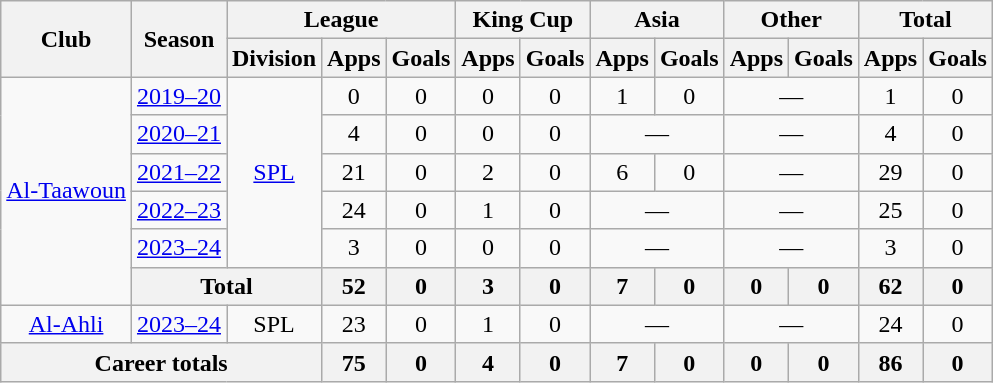<table class="wikitable" style="text-align: center">
<tr>
<th rowspan=2>Club</th>
<th rowspan=2>Season</th>
<th colspan=3>League</th>
<th colspan=2>King Cup</th>
<th colspan=2>Asia</th>
<th colspan=2>Other</th>
<th colspan=2>Total</th>
</tr>
<tr>
<th>Division</th>
<th>Apps</th>
<th>Goals</th>
<th>Apps</th>
<th>Goals</th>
<th>Apps</th>
<th>Goals</th>
<th>Apps</th>
<th>Goals</th>
<th>Apps</th>
<th>Goals</th>
</tr>
<tr>
<td rowspan=6><a href='#'>Al-Taawoun</a></td>
<td><a href='#'>2019–20</a></td>
<td rowspan=5><a href='#'>SPL</a></td>
<td>0</td>
<td>0</td>
<td>0</td>
<td>0</td>
<td>1</td>
<td>0</td>
<td colspan=2>—</td>
<td>1</td>
<td>0</td>
</tr>
<tr>
<td><a href='#'>2020–21</a></td>
<td>4</td>
<td>0</td>
<td>0</td>
<td>0</td>
<td colspan=2>—</td>
<td colspan=2>—</td>
<td>4</td>
<td>0</td>
</tr>
<tr>
<td><a href='#'>2021–22</a></td>
<td>21</td>
<td>0</td>
<td>2</td>
<td>0</td>
<td>6</td>
<td>0</td>
<td colspan=2>—</td>
<td>29</td>
<td>0</td>
</tr>
<tr>
<td><a href='#'>2022–23</a></td>
<td>24</td>
<td>0</td>
<td>1</td>
<td>0</td>
<td colspan=2>—</td>
<td colspan=2>—</td>
<td>25</td>
<td>0</td>
</tr>
<tr>
<td><a href='#'>2023–24</a></td>
<td>3</td>
<td>0</td>
<td>0</td>
<td>0</td>
<td colspan=2>—</td>
<td colspan=2>—</td>
<td>3</td>
<td>0</td>
</tr>
<tr>
<th colspan="2">Total</th>
<th>52</th>
<th>0</th>
<th>3</th>
<th>0</th>
<th>7</th>
<th>0</th>
<th>0</th>
<th>0</th>
<th>62</th>
<th>0</th>
</tr>
<tr>
<td rowspan=1><a href='#'>Al-Ahli</a></td>
<td><a href='#'>2023–24</a></td>
<td>SPL</td>
<td>23</td>
<td>0</td>
<td>1</td>
<td>0</td>
<td colspan=2>—</td>
<td colspan=2>—</td>
<td>24</td>
<td>0</td>
</tr>
<tr>
<th colspan=3>Career totals</th>
<th>75</th>
<th>0</th>
<th>4</th>
<th>0</th>
<th>7</th>
<th>0</th>
<th>0</th>
<th>0</th>
<th>86</th>
<th>0</th>
</tr>
</table>
